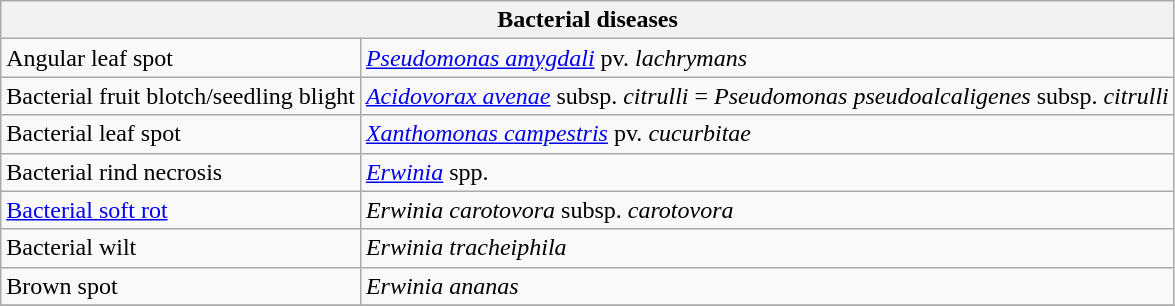<table class="wikitable" style="clear">
<tr>
<th colspan=2><strong>Bacterial diseases</strong></th>
</tr>
<tr>
<td>Angular leaf spot</td>
<td><em><a href='#'>Pseudomonas amygdali</a></em> pv. <em>lachrymans</em></td>
</tr>
<tr>
<td>Bacterial fruit blotch/seedling blight</td>
<td><em><a href='#'>Acidovorax avenae</a></em> subsp. <em>citrulli</em> = <em>Pseudomonas pseudoalcaligenes</em> subsp. <em>citrulli</em></td>
</tr>
<tr>
<td>Bacterial leaf spot</td>
<td><em><a href='#'>Xanthomonas campestris</a></em> pv. <em>cucurbitae</em></td>
</tr>
<tr>
<td>Bacterial rind necrosis</td>
<td><em><a href='#'>Erwinia</a></em> spp.</td>
</tr>
<tr>
<td><a href='#'>Bacterial soft rot</a></td>
<td><em>Erwinia carotovora</em> subsp. <em>carotovora</em></td>
</tr>
<tr>
<td>Bacterial wilt</td>
<td><em>Erwinia tracheiphila</em></td>
</tr>
<tr>
<td>Brown spot</td>
<td><em>Erwinia ananas</em></td>
</tr>
<tr>
</tr>
</table>
